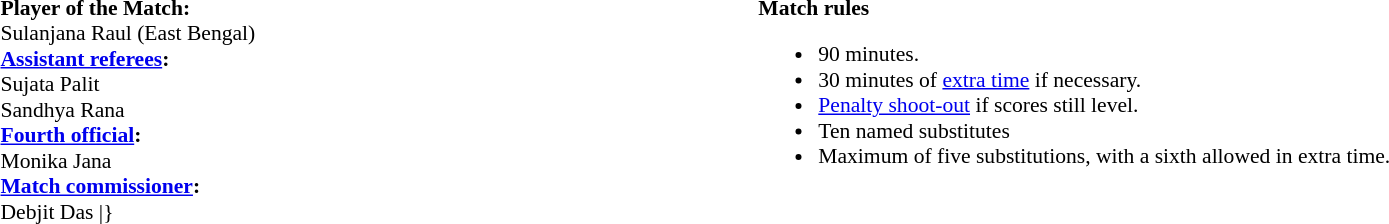<table style="width:100%;font-size:90%">
<tr>
<td><br><strong>Player of the Match:</strong>
<br>Sulanjana Raul (East Bengal)<br><strong><a href='#'>Assistant referees</a>:</strong>
<br>Sujata Palit
<br>Sandhya Rana
<br><strong><a href='#'>Fourth official</a>:</strong>
<br>Monika Jana
<br><strong><a href='#'>Match commissioner</a>:</strong>
<br>Debjit Das
<includeonly>|}</includeonly></td>
<td style="width:60%;vertical-align:top"><br><strong>Match rules</strong><ul><li>90 minutes.</li><li>30 minutes of <a href='#'>extra time</a> if necessary.</li><li><a href='#'>Penalty shoot-out</a> if scores still level.</li><li>Ten named substitutes</li><li>Maximum of five substitutions, with a sixth allowed in extra time.</li></ul></td>
</tr>
</table>
